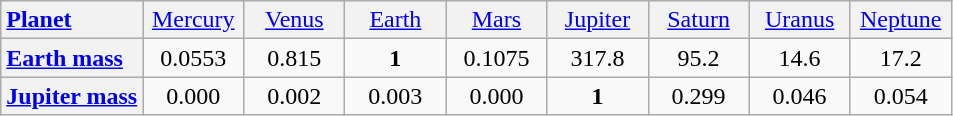<table class="wikitable" style="text-align: center; margin-left: 20px;">
<tr style= "background-color: #f2f2f2;">
<th style="text-align: left;"><a href='#'>Planet</a></th>
<td width=60><a href='#'>Mercury</a></td>
<td width=60><a href='#'>Venus</a></td>
<td width=60><a href='#'>Earth</a></td>
<td width=60><a href='#'>Mars</a></td>
<td width=60><a href='#'>Jupiter</a></td>
<td width=60><a href='#'>Saturn</a></td>
<td width=60><a href='#'>Uranus</a></td>
<td width=60><a href='#'>Neptune</a></td>
</tr>
<tr>
<th style="font-weight: normal; text-align: left;"><strong><a href='#'>Earth mass</a></strong> </th>
<td>0.0553</td>
<td>0.815</td>
<td><strong>1</strong></td>
<td>0.1075</td>
<td>317.8</td>
<td>95.2</td>
<td>14.6</td>
<td>17.2</td>
</tr>
<tr>
<th style="font-weight: normal; text-align: left;"><strong><a href='#'>Jupiter mass</a></strong> </th>
<td>0.000</td>
<td>0.002</td>
<td>0.003</td>
<td>0.000</td>
<td><strong>1</strong></td>
<td>0.299</td>
<td>0.046</td>
<td>0.054</td>
</tr>
</table>
